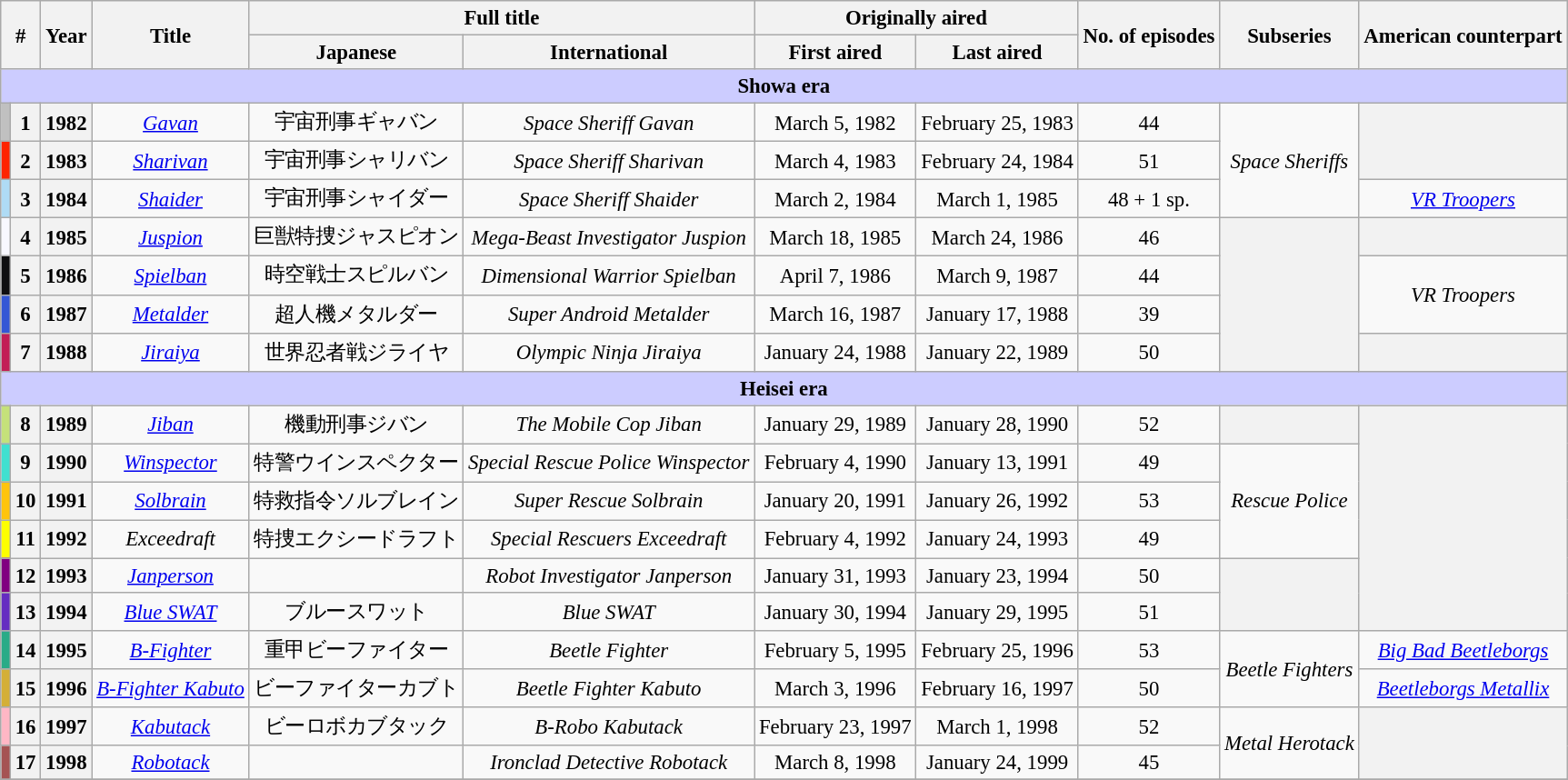<table class="wikitable sortable" style="font-size:95%; text-align:center;">
<tr>
<th colspan="2" rowspan="2" class="unsortable">#</th>
<th scope="col" rowspan="2">Year</th>
<th scope="col" rowspan="2">Title</th>
<th class="unsortable" colspan="2">Full title</th>
<th colspan="2">Originally aired</th>
<th scope="col" rowspan="2">No. of episodes</th>
<th scope="col" rowspan="2">Subseries</th>
<th scope="col" rowspan="2">American counterpart</th>
</tr>
<tr>
<th scope="col" class="unsortable">Japanese</th>
<th scope="col" class="unsortable">International</th>
<th>First aired</th>
<th>Last aired</th>
</tr>
<tr>
<th colspan="11" style="background-color:#ccccff;">Showa era<br></th>
</tr>
<tr>
<td bgcolor=#C0C0C0 height="5px"></td>
<th>1</th>
<th>1982</th>
<td><em><a href='#'>Gavan</a></em></td>
<td>宇宙刑事ギャバン<br></td>
<td><em>Space Sheriff Gavan</em></td>
<td>March 5, 1982</td>
<td>February 25, 1983</td>
<td>44</td>
<td rowspan="3"><em>Space Sheriffs</em></td>
<th rowspan="2"></th>
</tr>
<tr>
<td bgcolor=#FF2400 height="5px"></td>
<th>2</th>
<th>1983</th>
<td><em><a href='#'>Sharivan</a></em></td>
<td>宇宙刑事シャリバン<br></td>
<td><em>Space Sheriff Sharivan</em></td>
<td>March 4, 1983</td>
<td>February 24, 1984</td>
<td>51</td>
</tr>
<tr>
<td bgcolor=#AFDBF5 height="5px"></td>
<th>3</th>
<th>1984</th>
<td><em><a href='#'>Shaider</a></em></td>
<td>宇宙刑事シャイダー<br></td>
<td><em>Space Sheriff Shaider</em></td>
<td>March 2, 1984</td>
<td>March 1, 1985</td>
<td>48 + 1 sp.</td>
<td><em><a href='#'>VR Troopers</a></em></td>
</tr>
<tr>
<td bgcolor=#F8F8FF height="5px"></td>
<th>4</th>
<th>1985</th>
<td><em><a href='#'>Juspion</a></em></td>
<td>巨獣特捜ジャスピオン<br></td>
<td><em>Mega-Beast Investigator Juspion</em></td>
<td>March 18, 1985</td>
<td>March 24, 1986</td>
<td>46</td>
<th rowspan="4"></th>
<th colspan="1"></th>
</tr>
<tr>
<td bgcolor=#0E0E10 height="5px"></td>
<th>5</th>
<th>1986</th>
<td><em><a href='#'>Spielban</a></em></td>
<td>時空戦士スピルバン<br></td>
<td><em>Dimensional Warrior Spielban</em></td>
<td>April 7, 1986</td>
<td>March 9, 1987</td>
<td>44</td>
<td rowspan="2"><em>VR Troopers</em></td>
</tr>
<tr>
<td bgcolor=#3457D5 height="5px"></td>
<th>6</th>
<th>1987</th>
<td><em><a href='#'>Metalder</a></em></td>
<td>超人機メタルダー<br></td>
<td><em>Super Android Metalder</em></td>
<td>March 16, 1987</td>
<td>January 17, 1988</td>
<td>39</td>
</tr>
<tr>
<td bgcolor=#C21E56 height="5px"></td>
<th>7</th>
<th>1988</th>
<td><em><a href='#'>Jiraiya</a></em></td>
<td>世界忍者戦ジライヤ<br></td>
<td><em>Olympic Ninja Jiraiya</em></td>
<td>January 24, 1988</td>
<td>January 22, 1989</td>
<td>50</td>
<th rowspan="1"></th>
</tr>
<tr>
<th colspan="11" style="background-color:#ccccff;">Heisei era<br></th>
</tr>
<tr>
<td bgcolor=#C5E17A height="5px"></td>
<th>8</th>
<th>1989</th>
<td><em><a href='#'>Jiban</a></em></td>
<td>機動刑事ジバン<br></td>
<td><em>The Mobile Cop Jiban</em></td>
<td>January 29, 1989</td>
<td>January 28, 1990</td>
<td>52</td>
<th rowspan="1"></th>
<th rowspan="6"></th>
</tr>
<tr>
<td bgcolor=#40E0D0 height="5px"></td>
<th>9</th>
<th>1990</th>
<td><em><a href='#'>Winspector</a></em></td>
<td>特警ウインスペクター<br></td>
<td><em>Special Rescue Police Winspector</em></td>
<td>February 4, 1990</td>
<td>January 13, 1991</td>
<td>49</td>
<td rowspan="3"><em>Rescue Police</em></td>
</tr>
<tr>
<td bgcolor=#FFC40C height="5px"></td>
<th>10</th>
<th>1991</th>
<td><em><a href='#'>Solbrain</a></em></td>
<td>特救指令ソルブレイン<br></td>
<td><em>Super Rescue Solbrain</em></td>
<td>January 20, 1991</td>
<td>January 26, 1992</td>
<td>53</td>
</tr>
<tr>
<td bgcolor=#FDFF00 height="5px"></td>
<th>11</th>
<th>1992</th>
<td><em>Exceedraft</em></td>
<td>特捜エクシードラフト<br></td>
<td><em>Special Rescuers Exceedraft</em></td>
<td>February 4, 1992</td>
<td>January 24, 1993</td>
<td>49</td>
</tr>
<tr>
<td bgcolor=#800080 height="5px"></td>
<th>12</th>
<th>1993</th>
<td><em><a href='#'>Janperson</a></em></td>
<td><br></td>
<td><em>Robot Investigator Janperson</em></td>
<td>January 31, 1993</td>
<td>January 23, 1994</td>
<td>50</td>
<th rowspan="2"></th>
</tr>
<tr>
<td bgcolor=#652DC1 height="5px"></td>
<th>13</th>
<th>1994</th>
<td><em><a href='#'>Blue SWAT</a></em></td>
<td>ブルースワット<br></td>
<td><em>Blue SWAT</em></td>
<td>January 30, 1994</td>
<td>January 29, 1995</td>
<td>51</td>
</tr>
<tr>
<td bgcolor=#29AB87 height="5px"></td>
<th>14</th>
<th>1995</th>
<td><em><a href='#'>B-Fighter</a></em></td>
<td>重甲ビーファイター<br></td>
<td><em>Beetle Fighter</em></td>
<td>February 5, 1995</td>
<td>February 25, 1996</td>
<td>53</td>
<td rowspan="2"><em>Beetle Fighters</em></td>
<td><em><a href='#'>Big Bad Beetleborgs</a></em></td>
</tr>
<tr>
<td bgcolor=#D4AF37 height="5px"></td>
<th>15</th>
<th>1996</th>
<td><em><a href='#'>B-Fighter Kabuto</a></em></td>
<td>ビーファイターカブト<br></td>
<td><em>Beetle Fighter Kabuto</em></td>
<td>March 3, 1996</td>
<td>February 16, 1997</td>
<td>50</td>
<td><em><a href='#'>Beetleborgs Metallix</a></em></td>
</tr>
<tr>
<td bgcolor=#FFB7C5 height="5px"></td>
<th>16</th>
<th>1997</th>
<td><em><a href='#'>Kabutack</a></em></td>
<td>ビーロボカブタック<br></td>
<td><em>B-Robo Kabutack</em></td>
<td>February 23, 1997</td>
<td>March 1, 1998</td>
<td>52</td>
<td rowspan="2"><em>Metal Herotack</em></td>
<th rowspan="2"></th>
</tr>
<tr>
<td bgcolor=#A55353 height="5px"></td>
<th>17</th>
<th>1998</th>
<td><em><a href='#'>Robotack</a></em></td>
<td><br></td>
<td><em>Ironclad Detective Robotack</em></td>
<td>March 8, 1998</td>
<td>January 24, 1999</td>
<td>45</td>
</tr>
<tr>
</tr>
</table>
